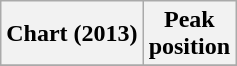<table class="wikitable sortable plainrowheaders" style="text-align:center">
<tr>
<th scope="col">Chart (2013)</th>
<th scope="col">Peak<br>position</th>
</tr>
<tr>
</tr>
</table>
